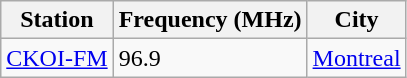<table class="wikitable">
<tr>
<th>Station</th>
<th>Frequency (MHz)</th>
<th>City</th>
</tr>
<tr>
<td><a href='#'>CKOI-FM</a></td>
<td>96.9</td>
<td><a href='#'>Montreal</a></td>
</tr>
</table>
